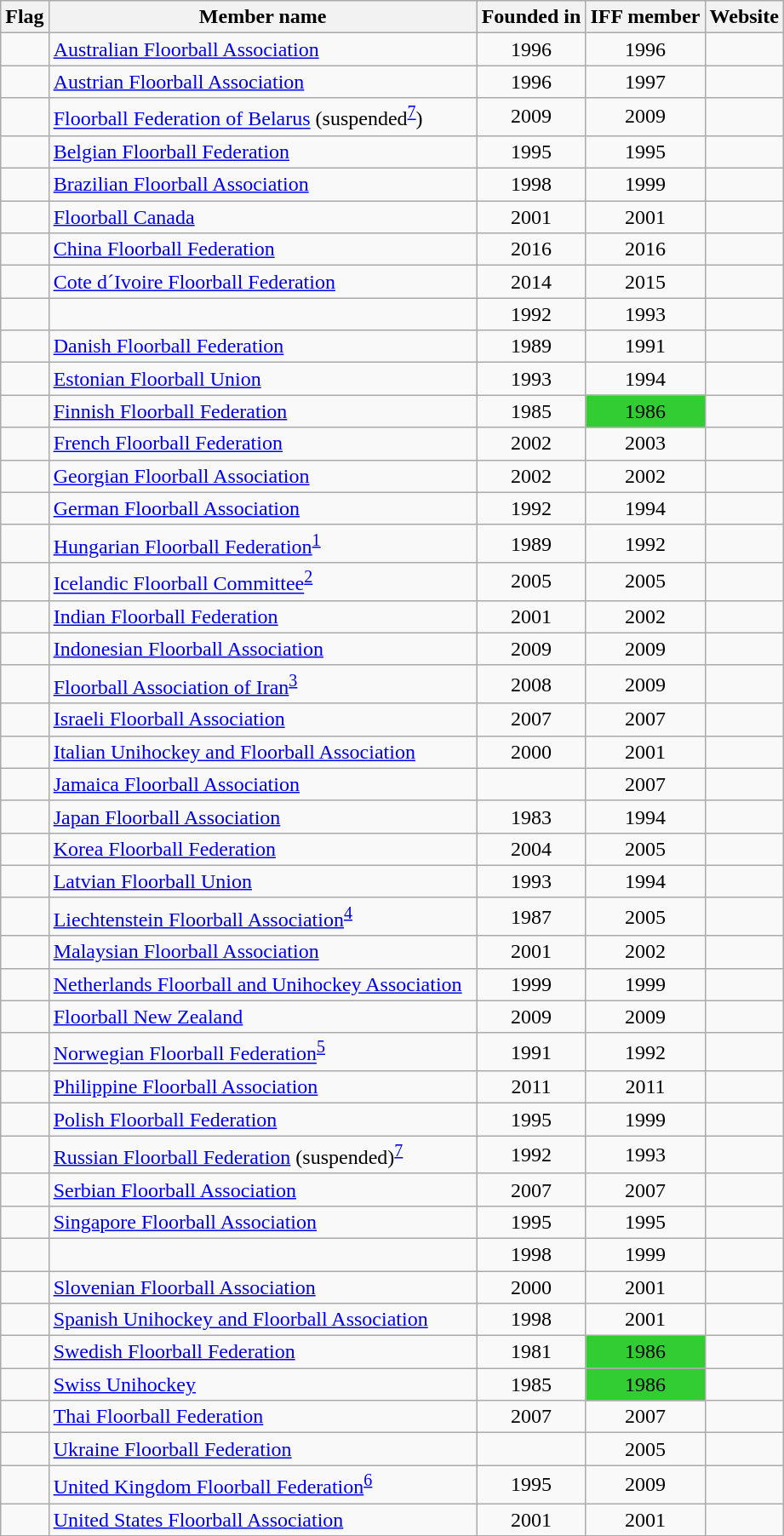<table class="wikitable sortable">
<tr>
<th>Flag</th>
<th>Member name</th>
<th>Founded in</th>
<th>IFF member</th>
<th>Website</th>
</tr>
<tr>
<td></td>
<td><a href='#'>Australian Floorball Association</a></td>
<td align=center>1996</td>
<td align=center>1996</td>
<td></td>
</tr>
<tr>
<td></td>
<td><a href='#'>Austrian Floorball Association</a></td>
<td align=center>1996</td>
<td align=center>1997</td>
<td></td>
</tr>
<tr>
<td></td>
<td><a href='#'>Floorball Federation of Belarus</a> (suspended<sup><a href='#'>7</a></sup>)</td>
<td align=center>2009</td>
<td align=center>2009</td>
<td></td>
</tr>
<tr>
<td></td>
<td><a href='#'>Belgian Floorball Federation</a></td>
<td align=center>1995</td>
<td align=center>1995</td>
<td></td>
</tr>
<tr>
<td></td>
<td><a href='#'>Brazilian Floorball Association</a></td>
<td align=center>1998</td>
<td align=center>1999</td>
<td></td>
</tr>
<tr>
<td></td>
<td><a href='#'>Floorball Canada</a></td>
<td align=center>2001</td>
<td align=center>2001</td>
<td></td>
</tr>
<tr>
<td></td>
<td><a href='#'>China Floorball Federation</a></td>
<td align=center>2016</td>
<td align=center>2016</td>
<td></td>
</tr>
<tr>
<td></td>
<td><a href='#'>Cote d´Ivoire Floorball Federation</a></td>
<td align=center>2014</td>
<td align=center>2015</td>
<td></td>
</tr>
<tr>
<td></td>
<td></td>
<td align=center>1992</td>
<td align=center>1993</td>
<td></td>
</tr>
<tr>
<td></td>
<td><a href='#'>Danish Floorball Federation</a></td>
<td align=center>1989</td>
<td align=center>1991</td>
<td></td>
</tr>
<tr>
<td></td>
<td><a href='#'>Estonian Floorball Union</a></td>
<td align=center>1993</td>
<td align=center>1994</td>
<td></td>
</tr>
<tr>
<td></td>
<td><a href='#'>Finnish Floorball Federation</a></td>
<td align=center>1985</td>
<td align=center bgcolor="limegreen">1986</td>
<td></td>
</tr>
<tr>
<td></td>
<td><a href='#'>French Floorball Federation</a></td>
<td align=center>2002</td>
<td align=center>2003</td>
<td></td>
</tr>
<tr>
<td></td>
<td><a href='#'>Georgian Floorball Association</a></td>
<td align=center>2002</td>
<td align=center>2002</td>
<td></td>
</tr>
<tr>
<td></td>
<td><a href='#'>German Floorball Association</a></td>
<td align=center>1992</td>
<td align=center>1994</td>
<td></td>
</tr>
<tr>
<td></td>
<td><a href='#'>Hungarian Floorball Federation</a><sup><a href='#'>1</a></sup></td>
<td align=center>1989</td>
<td align=center>1992</td>
<td></td>
</tr>
<tr>
<td></td>
<td><a href='#'>Icelandic Floorball Committee</a><sup><a href='#'>2</a></sup></td>
<td align=center>2005</td>
<td align=center>2005</td>
<td></td>
</tr>
<tr>
<td></td>
<td><a href='#'>Indian Floorball Federation</a></td>
<td align=center>2001</td>
<td align=center>2002</td>
<td></td>
</tr>
<tr>
<td></td>
<td><a href='#'>Indonesian Floorball Association</a></td>
<td align=center>2009</td>
<td align=center>2009</td>
<td></td>
</tr>
<tr>
<td></td>
<td><a href='#'>Floorball Association of Iran</a><sup><a href='#'>3</a></sup></td>
<td align=center>2008</td>
<td align=center>2009</td>
<td></td>
</tr>
<tr>
<td></td>
<td><a href='#'>Israeli Floorball Association</a></td>
<td align=center>2007</td>
<td align=center>2007</td>
<td></td>
</tr>
<tr>
<td></td>
<td><a href='#'>Italian Unihockey and Floorball Association</a></td>
<td align=center>2000</td>
<td align=center>2001</td>
<td></td>
</tr>
<tr>
<td></td>
<td><a href='#'>Jamaica Floorball Association</a></td>
<td data-sort-value=9999></td>
<td align=center>2007</td>
<td></td>
</tr>
<tr>
<td></td>
<td><a href='#'>Japan Floorball Association</a></td>
<td align=center>1983</td>
<td align=center>1994</td>
<td></td>
</tr>
<tr>
<td></td>
<td><a href='#'>Korea Floorball Federation</a></td>
<td align=center>2004</td>
<td align=center>2005</td>
<td></td>
</tr>
<tr>
<td></td>
<td><a href='#'>Latvian Floorball Union</a></td>
<td align=center>1993</td>
<td align=center>1994</td>
<td></td>
</tr>
<tr>
<td></td>
<td><a href='#'>Liechtenstein Floorball Association</a><sup><a href='#'>4</a></sup> </td>
<td align=center>1987</td>
<td align=center>2005</td>
<td></td>
</tr>
<tr>
<td></td>
<td><a href='#'>Malaysian Floorball Association</a></td>
<td align=center>2001</td>
<td align=center>2002</td>
<td></td>
</tr>
<tr>
<td></td>
<td><a href='#'>Netherlands Floorball and Unihockey Association</a>  </td>
<td align=center>1999</td>
<td align=center>1999</td>
<td></td>
</tr>
<tr>
<td></td>
<td><a href='#'>Floorball New Zealand</a></td>
<td align=center>2009</td>
<td align=center>2009</td>
<td></td>
</tr>
<tr>
<td></td>
<td><a href='#'>Norwegian Floorball Federation</a><sup><a href='#'>5</a></sup></td>
<td align=center>1991</td>
<td align=center>1992</td>
<td></td>
</tr>
<tr>
<td></td>
<td><a href='#'>Philippine Floorball Association</a></td>
<td align=center>2011</td>
<td align=center>2011</td>
<td></td>
</tr>
<tr>
<td></td>
<td><a href='#'>Polish Floorball Federation</a></td>
<td align=center>1995</td>
<td align=center>1999</td>
<td></td>
</tr>
<tr>
<td></td>
<td><a href='#'>Russian Floorball Federation</a> (suspended)<sup><a href='#'>7</a></sup></td>
<td align=center>1992</td>
<td align=center>1993</td>
<td></td>
</tr>
<tr>
<td></td>
<td><a href='#'>Serbian Floorball Association</a></td>
<td align=center>2007</td>
<td align=center>2007</td>
<td></td>
</tr>
<tr>
<td></td>
<td><a href='#'>Singapore Floorball Association</a></td>
<td align=center>1995</td>
<td align=center>1995</td>
<td></td>
</tr>
<tr>
<td></td>
<td></td>
<td align=center>1998</td>
<td align=center>1999</td>
<td></td>
</tr>
<tr>
<td></td>
<td><a href='#'>Slovenian Floorball Association</a></td>
<td align=center>2000</td>
<td align=center>2001</td>
<td></td>
</tr>
<tr>
<td></td>
<td><a href='#'>Spanish Unihockey and Floorball Association</a></td>
<td align=center>1998</td>
<td align=center>2001</td>
<td></td>
</tr>
<tr>
<td></td>
<td><a href='#'>Swedish Floorball Federation</a></td>
<td align=center>1981</td>
<td align=center bgcolor="limegreen">1986</td>
<td></td>
</tr>
<tr>
<td></td>
<td><a href='#'>Swiss Unihockey</a></td>
<td align=center>1985</td>
<td align=center bgcolor="limegreen">1986</td>
<td></td>
</tr>
<tr>
<td></td>
<td><a href='#'>Thai Floorball Federation</a></td>
<td align=center>2007</td>
<td align=center>2007</td>
<td></td>
</tr>
<tr>
<td></td>
<td><a href='#'>Ukraine Floorball Federation</a></td>
<td></td>
<td align=center>2005</td>
<td></td>
</tr>
<tr>
<td></td>
<td><a href='#'>United Kingdom Floorball Federation</a><sup><a href='#'>6</a></sup></td>
<td align=center>1995</td>
<td align=center>2009</td>
<td></td>
</tr>
<tr>
<td></td>
<td><a href='#'>United States Floorball Association</a></td>
<td align=center>2001</td>
<td align=center>2001</td>
<td></td>
</tr>
</table>
